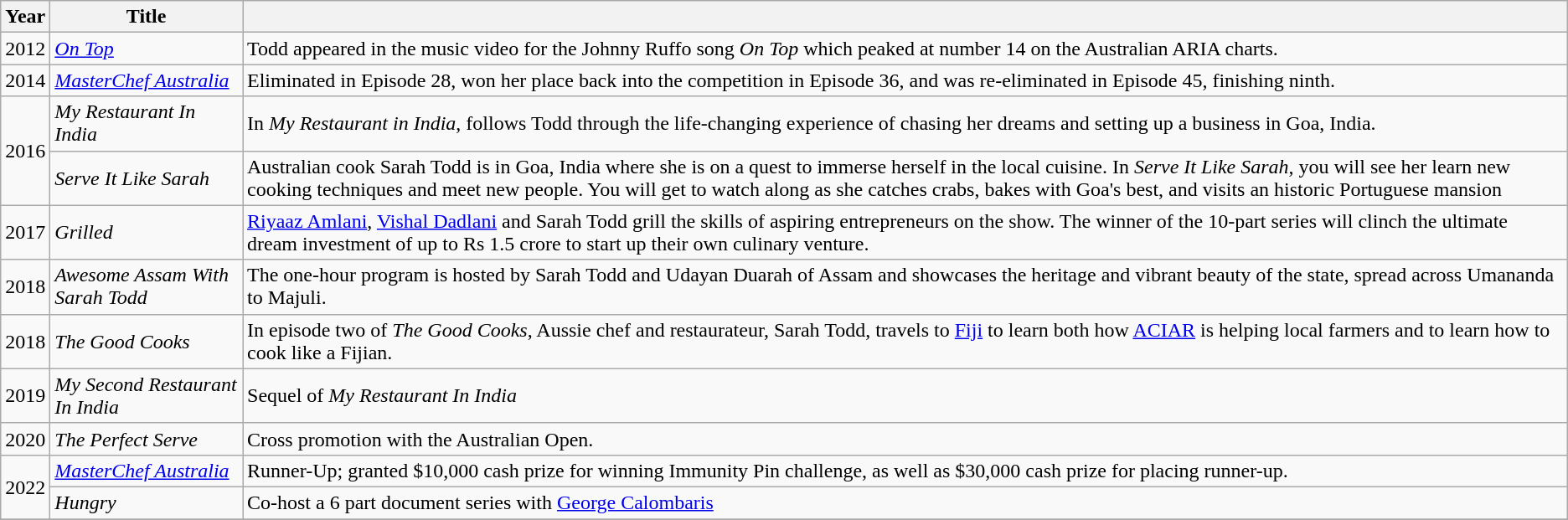<table class="wikitable sortable mw-collapsible">
<tr>
<th>Year</th>
<th>Title</th>
<th></th>
</tr>
<tr>
<td>2012</td>
<td><a href='#'><em>On Top</em></a></td>
<td>Todd appeared in the music video for the Johnny Ruffo song <em>On Top</em> which peaked at number 14 on the Australian ARIA charts.</td>
</tr>
<tr>
<td>2014</td>
<td><a href='#'><em>MasterChef Australia</em></a></td>
<td>Eliminated in Episode 28, won her place back into the competition in Episode 36, and was re-eliminated in Episode 45, finishing ninth.</td>
</tr>
<tr>
<td rowspan="2">2016</td>
<td><em>My Restaurant In India</em></td>
<td>In <em>My Restaurant in India</em>, follows Todd through the life-changing experience of chasing her dreams and setting up a business in Goa, India.</td>
</tr>
<tr>
<td><em>Serve It Like Sarah</em></td>
<td>Australian cook Sarah Todd is in Goa, India where she is on a quest to immerse herself in the local cuisine. In <em>Serve It Like Sarah</em>, you will see her learn new cooking techniques and meet new people. You will get to watch along as she catches crabs, bakes with Goa's best, and visits an historic Portuguese mansion</td>
</tr>
<tr>
<td>2017</td>
<td><em>Grilled</em></td>
<td><a href='#'>Riyaaz Amlani</a>, <a href='#'>Vishal Dadlani</a> and Sarah Todd grill the skills of aspiring entrepreneurs on the show. The winner of the 10-part series will clinch the ultimate dream investment of up to Rs 1.5 crore to start up their own culinary venture.</td>
</tr>
<tr>
<td>2018</td>
<td><em>Awesome Assam With Sarah Todd</em></td>
<td>The one-hour program is hosted by Sarah Todd and Udayan Duarah of Assam and showcases the heritage and vibrant beauty of the state, spread across Umananda to Majuli.</td>
</tr>
<tr>
<td>2018</td>
<td><em>The Good Cooks</em></td>
<td>In episode two of <em>The Good Cooks</em>, Aussie chef and restaurateur, Sarah Todd, travels to <a href='#'>Fiji</a> to learn both how <a href='#'>ACIAR</a> is helping local farmers and to learn how to cook like a Fijian.</td>
</tr>
<tr>
<td>2019</td>
<td><em>My Second Restaurant In India</em></td>
<td>Sequel of <em>My Restaurant In India</em></td>
</tr>
<tr>
<td>2020</td>
<td><em>The Perfect Serve</em></td>
<td>Cross promotion with the Australian Open.</td>
</tr>
<tr>
<td rowspan="2">2022</td>
<td><a href='#'><em>MasterChef Australia</em></a></td>
<td>Runner-Up; granted $10,000 cash prize for winning Immunity Pin challenge, as well as $30,000 cash prize for placing runner-up.</td>
</tr>
<tr>
<td><em>Hungry</em></td>
<td>Co-host a 6 part document series with <a href='#'>George Calombaris</a></td>
</tr>
<tr>
</tr>
</table>
